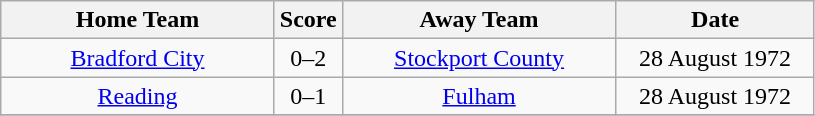<table class="wikitable" style="text-align:center;">
<tr>
<th width=175>Home Team</th>
<th width=20>Score</th>
<th width=175>Away Team</th>
<th width=125>Date</th>
</tr>
<tr>
<td><a href='#'>Bradford City</a></td>
<td>0–2</td>
<td><a href='#'>Stockport County</a></td>
<td>28 August 1972</td>
</tr>
<tr>
<td><a href='#'>Reading</a></td>
<td>0–1</td>
<td><a href='#'>Fulham</a></td>
<td>28 August 1972</td>
</tr>
<tr>
</tr>
</table>
